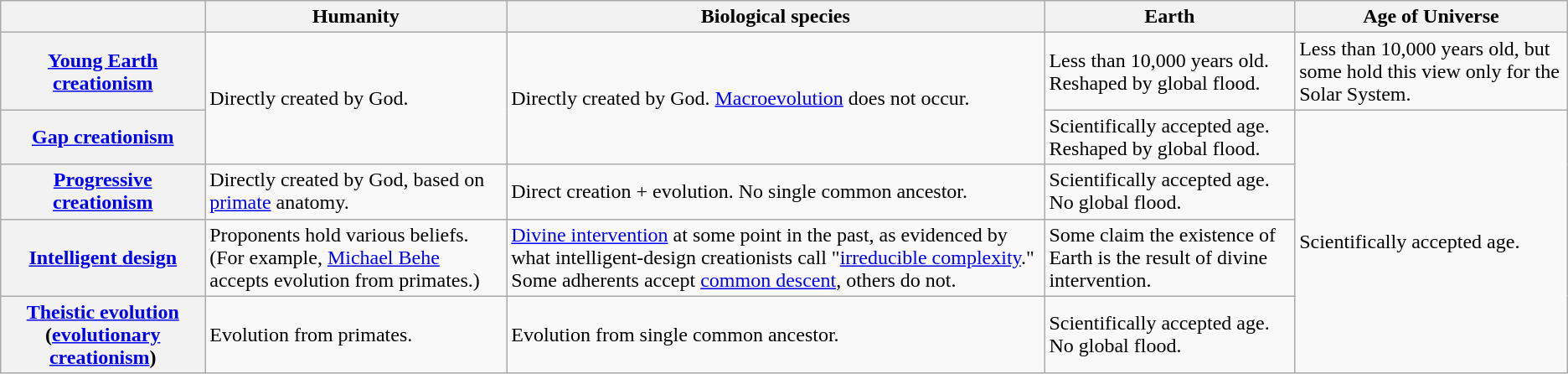<table class="wikitable">
<tr>
<th></th>
<th>Humanity</th>
<th>Biological species</th>
<th>Earth</th>
<th>Age of Universe</th>
</tr>
<tr>
<th><a href='#'>Young Earth creationism</a></th>
<td rowspan="2">Directly created by God.</td>
<td rowspan="2">Directly created by God. <a href='#'>Macroevolution</a> does not occur.</td>
<td>Less than 10,000 years old. Reshaped by global flood.</td>
<td>Less than 10,000 years old, but some hold this view only for the Solar System.</td>
</tr>
<tr>
<th><a href='#'>Gap creationism</a></th>
<td>Scientifically accepted age. Reshaped by global flood.</td>
<td rowspan="4">Scientifically accepted age.</td>
</tr>
<tr>
<th><a href='#'>Progressive creationism</a></th>
<td>Directly created by God, based on <a href='#'>primate</a> anatomy.</td>
<td>Direct creation + evolution. No single common ancestor.</td>
<td>Scientifically accepted age. No global flood.</td>
</tr>
<tr>
<th><a href='#'>Intelligent design</a></th>
<td>Proponents hold various beliefs. (For example, <a href='#'>Michael Behe</a> accepts evolution from primates.)</td>
<td><a href='#'>Divine intervention</a> at some point in the past, as evidenced by what intelligent-design creationists call "<a href='#'>irreducible complexity</a>." Some adherents accept <a href='#'>common descent</a>, others do not.</td>
<td>Some claim the existence of Earth is the result of divine intervention.</td>
</tr>
<tr>
<th><a href='#'>Theistic evolution</a> (<a href='#'>evolutionary creationism</a>)</th>
<td>Evolution from primates.</td>
<td>Evolution from single common ancestor.</td>
<td>Scientifically accepted age. No global flood.</td>
</tr>
</table>
